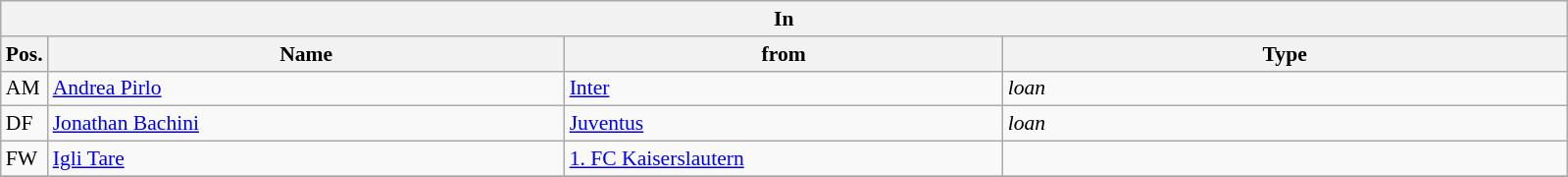<table class="wikitable" style="font-size:90%;">
<tr>
<th colspan="4">In</th>
</tr>
<tr>
<th width=3%>Pos.</th>
<th width=33%>Name</th>
<th width=28%>from</th>
<th width=36%>Type</th>
</tr>
<tr>
<td>AM</td>
<td><a href='#'>Andrea Pirlo</a></td>
<td><a href='#'>Inter</a></td>
<td><em>loan</em></td>
</tr>
<tr>
<td>DF</td>
<td><a href='#'>Jonathan Bachini</a></td>
<td><a href='#'>Juventus</a></td>
<td><em>loan</em></td>
</tr>
<tr>
<td>FW</td>
<td><a href='#'>Igli Tare</a></td>
<td><a href='#'>1. FC Kaiserslautern</a></td>
<td></td>
</tr>
<tr>
</tr>
</table>
